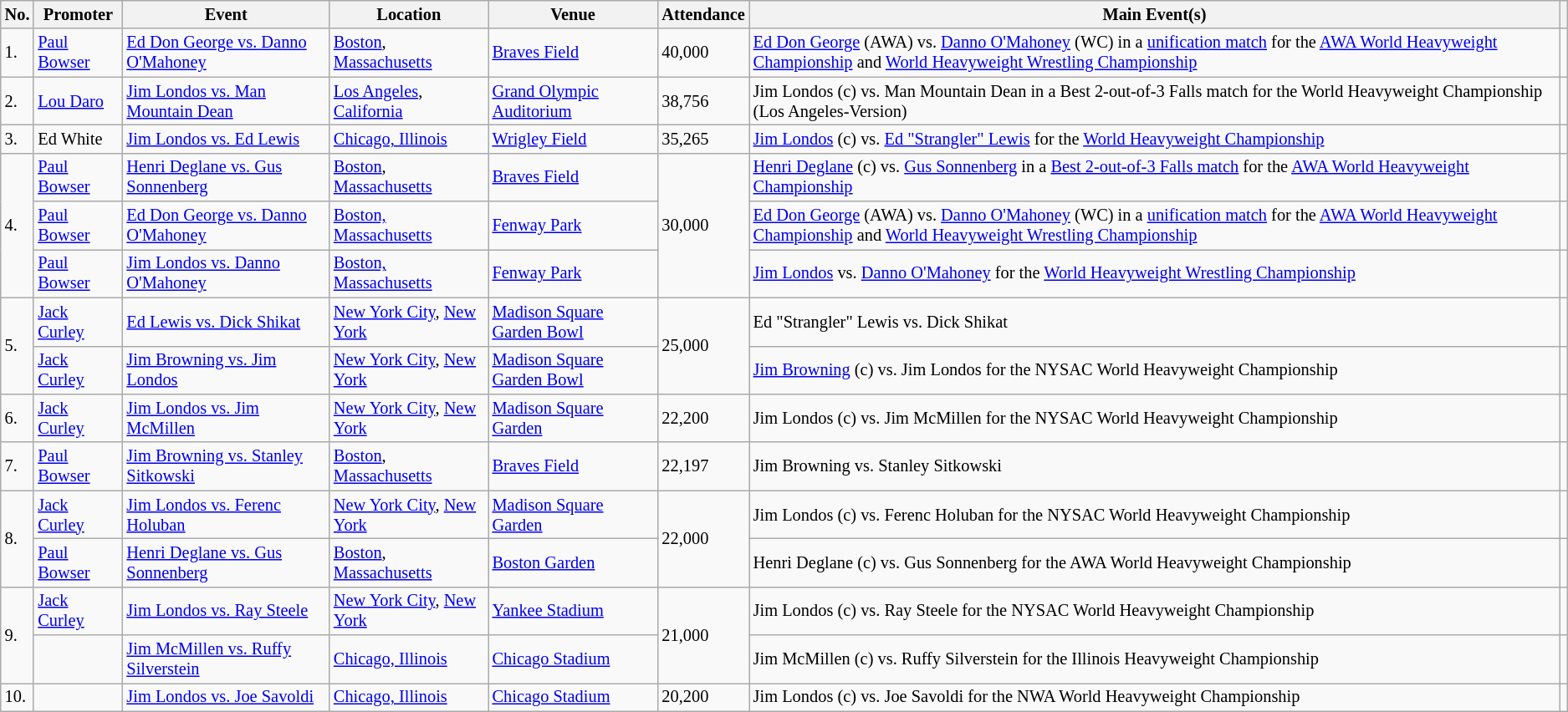<table class="wikitable sortable" style="font-size:85%;">
<tr>
<th>No.</th>
<th>Promoter</th>
<th>Event</th>
<th>Location</th>
<th>Venue</th>
<th>Attendance</th>
<th class=unsortable>Main Event(s)</th>
<th class=unsortable></th>
</tr>
<tr>
<td>1.</td>
<td><a href='#'>Paul Bowser</a></td>
<td><a href='#'>Ed Don George vs. Danno O'Mahoney</a> <br> </td>
<td><a href='#'>Boston</a>, <a href='#'>Massachusetts</a></td>
<td><a href='#'>Braves Field</a></td>
<td>40,000</td>
<td><a href='#'>Ed Don George</a> (AWA) vs. <a href='#'>Danno O'Mahoney</a> (WC) in a <a href='#'>unification match</a> for the <a href='#'>AWA World Heavyweight Championship</a> and <a href='#'>World Heavyweight Wrestling Championship</a></td>
<td></td>
</tr>
<tr>
<td>2.</td>
<td><a href='#'>Lou Daro</a></td>
<td><a href='#'>Jim Londos vs. Man Mountain Dean</a> <br> </td>
<td><a href='#'>Los Angeles</a>, <a href='#'>California</a></td>
<td><a href='#'>Grand Olympic Auditorium</a></td>
<td>38,756</td>
<td>Jim Londos (c) vs. Man Mountain Dean in a Best 2-out-of-3 Falls match for the World Heavyweight Championship (Los Angeles-Version)</td>
<td></td>
</tr>
<tr>
<td>3.</td>
<td>Ed White</td>
<td><a href='#'>Jim Londos vs. Ed Lewis</a> <br> </td>
<td><a href='#'>Chicago, Illinois</a></td>
<td><a href='#'>Wrigley Field</a></td>
<td>35,265</td>
<td><a href='#'>Jim Londos</a> (c) vs. <a href='#'>Ed "Strangler" Lewis</a> for the <a href='#'>World Heavyweight Championship</a></td>
<td></td>
</tr>
<tr>
<td rowspan=3>4.</td>
<td><a href='#'>Paul Bowser</a></td>
<td><a href='#'>Henri Deglane vs. Gus Sonnenberg</a> <br> </td>
<td><a href='#'>Boston</a>, <a href='#'>Massachusetts</a></td>
<td><a href='#'>Braves Field</a></td>
<td rowspan=3>30,000</td>
<td><a href='#'>Henri Deglane</a> (c) vs. <a href='#'>Gus Sonnenberg</a> in a <a href='#'>Best 2-out-of-3 Falls match</a> for the <a href='#'>AWA World Heavyweight Championship</a></td>
<td></td>
</tr>
<tr>
<td><a href='#'>Paul Bowser</a></td>
<td><a href='#'>Ed Don George vs. Danno O'Mahoney</a> <br> </td>
<td><a href='#'>Boston, Massachusetts</a></td>
<td><a href='#'>Fenway Park</a></td>
<td><a href='#'>Ed Don George</a> (AWA) vs. <a href='#'>Danno O'Mahoney</a> (WC) in a <a href='#'>unification match</a> for the <a href='#'>AWA World Heavyweight Championship</a> and <a href='#'>World Heavyweight Wrestling Championship</a></td>
<td></td>
</tr>
<tr>
<td><a href='#'>Paul Bowser</a></td>
<td><a href='#'>Jim Londos vs. Danno O'Mahoney</a> <br> </td>
<td><a href='#'>Boston, Massachusetts</a></td>
<td><a href='#'>Fenway Park</a></td>
<td><a href='#'>Jim Londos</a> vs. <a href='#'>Danno O'Mahoney</a> for the <a href='#'>World Heavyweight Wrestling Championship</a></td>
<td></td>
</tr>
<tr>
<td rowspan=2>5.</td>
<td><a href='#'>Jack Curley</a></td>
<td><a href='#'>Ed Lewis vs. Dick Shikat</a> <br> </td>
<td><a href='#'>New York City</a>, <a href='#'>New York</a></td>
<td><a href='#'>Madison Square Garden Bowl</a></td>
<td rowspan=2>25,000</td>
<td>Ed "Strangler" Lewis vs. Dick Shikat</td>
<td></td>
</tr>
<tr>
<td><a href='#'>Jack Curley</a></td>
<td><a href='#'>Jim Browning vs. Jim Londos</a> <br> </td>
<td><a href='#'>New York City</a>, <a href='#'>New York</a></td>
<td><a href='#'>Madison Square Garden Bowl</a></td>
<td><a href='#'>Jim Browning</a> (c) vs. Jim Londos for the NYSAC World Heavyweight Championship</td>
<td></td>
</tr>
<tr>
<td>6.</td>
<td><a href='#'>Jack Curley</a></td>
<td><a href='#'>Jim Londos vs. Jim McMillen</a> <br> </td>
<td><a href='#'>New York City</a>, <a href='#'>New York</a></td>
<td><a href='#'>Madison Square Garden</a></td>
<td>22,200</td>
<td>Jim Londos (c) vs. Jim McMillen for the NYSAC World Heavyweight Championship</td>
<td></td>
</tr>
<tr>
<td>7.</td>
<td><a href='#'>Paul Bowser</a></td>
<td><a href='#'>Jim Browning vs. Stanley Sitkowski</a> <br> </td>
<td><a href='#'>Boston</a>, <a href='#'>Massachusetts</a></td>
<td><a href='#'>Braves Field</a></td>
<td>22,197</td>
<td>Jim Browning vs. Stanley Sitkowski</td>
<td></td>
</tr>
<tr>
<td rowspan=2>8.</td>
<td><a href='#'>Jack Curley</a></td>
<td><a href='#'>Jim Londos vs. Ferenc Holuban</a> <br> </td>
<td><a href='#'>New York City</a>, <a href='#'>New York</a></td>
<td><a href='#'>Madison Square Garden</a></td>
<td rowspan=2>22,000</td>
<td>Jim Londos (c) vs. Ferenc Holuban for the NYSAC World Heavyweight Championship</td>
<td></td>
</tr>
<tr>
<td><a href='#'>Paul Bowser</a></td>
<td><a href='#'>Henri Deglane vs. Gus Sonnenberg</a> <br> </td>
<td><a href='#'>Boston</a>, <a href='#'>Massachusetts</a></td>
<td><a href='#'>Boston Garden</a></td>
<td>Henri Deglane (c) vs. Gus Sonnenberg for the AWA World Heavyweight Championship</td>
<td></td>
</tr>
<tr>
<td rowspan=2>9.</td>
<td><a href='#'>Jack Curley</a></td>
<td><a href='#'>Jim Londos vs. Ray Steele</a> <br> </td>
<td><a href='#'>New York City</a>, <a href='#'>New York</a></td>
<td><a href='#'>Yankee Stadium</a></td>
<td rowspan=2>21,000</td>
<td>Jim Londos (c) vs. Ray Steele for the NYSAC World Heavyweight Championship</td>
<td></td>
</tr>
<tr>
<td></td>
<td><a href='#'>Jim McMillen vs. Ruffy Silverstein</a> <br> </td>
<td><a href='#'>Chicago, Illinois</a></td>
<td><a href='#'>Chicago Stadium</a></td>
<td>Jim McMillen (c) vs. Ruffy Silverstein for the Illinois Heavyweight Championship</td>
<td></td>
</tr>
<tr>
<td>10.</td>
<td></td>
<td><a href='#'>Jim Londos vs. Joe Savoldi</a> <br> </td>
<td><a href='#'>Chicago, Illinois</a></td>
<td><a href='#'>Chicago Stadium</a></td>
<td>20,200</td>
<td>Jim Londos (c) vs. Joe Savoldi for the NWA World Heavyweight Championship</td>
<td></td>
</tr>
</table>
